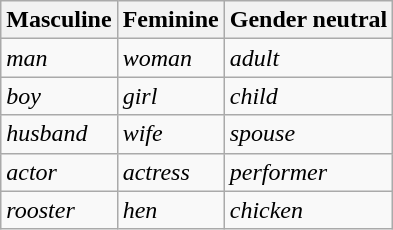<table class="wikitable">
<tr>
<th>Masculine</th>
<th>Feminine</th>
<th>Gender neutral</th>
</tr>
<tr>
<td><em>man</em></td>
<td><em>woman</em></td>
<td><em>adult</em></td>
</tr>
<tr>
<td><em>boy</em></td>
<td><em>girl</em></td>
<td><em>child</em></td>
</tr>
<tr>
<td><em>husband</em></td>
<td><em>wife</em></td>
<td><em>spouse</em></td>
</tr>
<tr>
<td><em>actor</em></td>
<td><em>actress</em></td>
<td><em>performer</em></td>
</tr>
<tr>
<td><em>rooster</em></td>
<td><em>hen</em></td>
<td><em>chicken</em></td>
</tr>
</table>
